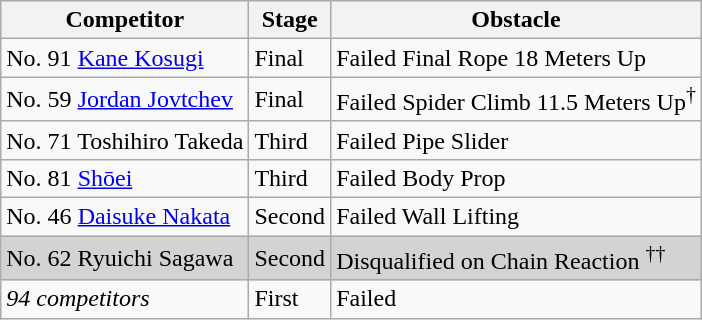<table class="wikitable">
<tr>
<th>Competitor</th>
<th>Stage</th>
<th>Obstacle</th>
</tr>
<tr>
<td>No. 91 <a href='#'>Kane Kosugi</a></td>
<td>Final</td>
<td>Failed Final Rope 18 Meters Up</td>
</tr>
<tr>
<td>No. 59 <a href='#'>Jordan Jovtchev</a></td>
<td>Final</td>
<td>Failed Spider Climb 11.5 Meters Up<sup>†</sup></td>
</tr>
<tr>
<td>No. 71 Toshihiro Takeda</td>
<td>Third</td>
<td>Failed Pipe Slider</td>
</tr>
<tr>
<td>No. 81 <a href='#'>Shōei</a></td>
<td>Third</td>
<td>Failed Body Prop</td>
</tr>
<tr>
<td>No. 46 <a href='#'>Daisuke Nakata</a></td>
<td>Second</td>
<td>Failed Wall Lifting</td>
</tr>
<tr bgcolor="lightgray">
<td>No. 62 Ryuichi Sagawa</td>
<td>Second</td>
<td>Disqualified on Chain Reaction <sup>††</sup></td>
</tr>
<tr>
<td><em>94 competitors</em></td>
<td>First</td>
<td>Failed</td>
</tr>
</table>
